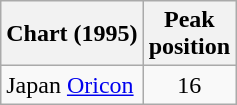<table class="wikitable">
<tr>
<th align="left">Chart (1995)</th>
<th align="center">Peak<br>position</th>
</tr>
<tr>
<td align="left">Japan <a href='#'>Oricon</a></td>
<td align="center">16</td>
</tr>
</table>
